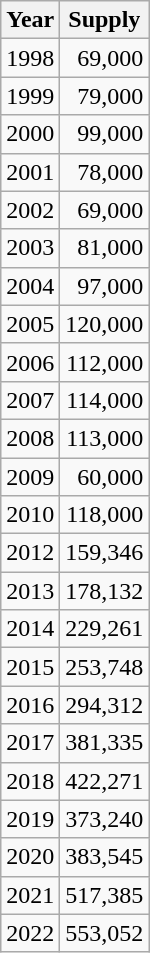<table class="wikitable sortable" border="1">
<tr>
<th>Year</th>
<th>Supply</th>
</tr>
<tr>
<td align="left">1998</td>
<td align="right">69,000</td>
</tr>
<tr>
<td align="left">1999</td>
<td align="right">79,000</td>
</tr>
<tr>
<td align="left">2000</td>
<td align="right">99,000</td>
</tr>
<tr>
<td align="left">2001</td>
<td align="right">78,000</td>
</tr>
<tr>
<td align="left">2002</td>
<td align="right">69,000</td>
</tr>
<tr>
<td align="left">2003</td>
<td align="right">81,000</td>
</tr>
<tr>
<td align="left">2004</td>
<td align="right">97,000</td>
</tr>
<tr>
<td align="left">2005</td>
<td align="right">120,000</td>
</tr>
<tr>
<td align="left">2006</td>
<td align="right">112,000</td>
</tr>
<tr>
<td align="left">2007</td>
<td align="right">114,000</td>
</tr>
<tr>
<td align="left">2008</td>
<td align="right">113,000</td>
</tr>
<tr>
<td align="left">2009</td>
<td align="right">60,000</td>
</tr>
<tr>
<td align="left">2010</td>
<td align="right">118,000</td>
</tr>
<tr>
<td align="left">2012</td>
<td align="right">159,346</td>
</tr>
<tr>
<td align="left">2013</td>
<td align="right">178,132</td>
</tr>
<tr>
<td align="left">2014</td>
<td align="right">229,261</td>
</tr>
<tr>
<td align="left">2015</td>
<td align="right">253,748</td>
</tr>
<tr>
<td align="left">2016</td>
<td align="right">294,312</td>
</tr>
<tr>
<td align="left">2017</td>
<td align="right">381,335</td>
</tr>
<tr>
<td align="left">2018</td>
<td align="right">422,271</td>
</tr>
<tr>
<td align="left">2019</td>
<td align="right">373,240</td>
</tr>
<tr>
<td align="left">2020</td>
<td align="right">383,545</td>
</tr>
<tr>
<td align="left">2021</td>
<td align="right">517,385</td>
</tr>
<tr>
<td align="left">2022</td>
<td align="right">553,052</td>
</tr>
</table>
